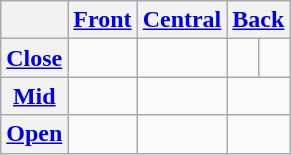<table class="wikitable" style="text-align: center;">
<tr>
<th></th>
<th><a href='#'>Front</a></th>
<th><a href='#'>Central</a></th>
<th colspan="2"><a href='#'>Back</a></th>
</tr>
<tr>
<th><a href='#'>Close</a></th>
<td></td>
<td></td>
<td></td>
<td></td>
</tr>
<tr>
<th><a href='#'>Mid</a></th>
<td></td>
<td></td>
<td colspan="2"></td>
</tr>
<tr>
<th><a href='#'>Open</a></th>
<td></td>
<td></td>
<td colspan="2"></td>
</tr>
</table>
